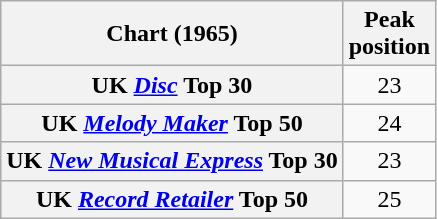<table class="wikitable sortable plainrowheaders" style="text-align:center">
<tr>
<th>Chart (1965)</th>
<th>Peak<br>position</th>
</tr>
<tr>
<th scope="row">UK <em><a href='#'>Disc</a></em> Top 30</th>
<td>23</td>
</tr>
<tr>
<th scope="row">UK <em><a href='#'>Melody Maker</a></em> Top 50</th>
<td>24</td>
</tr>
<tr>
<th scope="row">UK <em><a href='#'>New Musical Express</a></em> Top 30</th>
<td>23</td>
</tr>
<tr>
<th scope="row">UK <em><a href='#'>Record Retailer</a></em> Top 50</th>
<td>25</td>
</tr>
</table>
